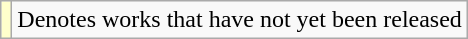<table class="wikitable">
<tr>
<td style="background:#ffc;"></td>
<td>Denotes works that have not yet been released</td>
</tr>
</table>
